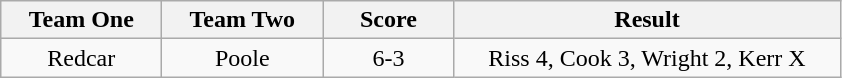<table class="wikitable" style="text-align: center">
<tr>
<th width=100>Team One</th>
<th width=100>Team Two</th>
<th width=80>Score</th>
<th width=250>Result</th>
</tr>
<tr>
<td>Redcar</td>
<td>Poole</td>
<td>6-3</td>
<td>Riss 4, Cook 3, Wright 2, Kerr X</td>
</tr>
</table>
